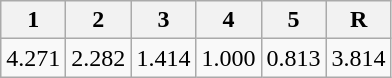<table class=wikitable>
<tr>
<th>1</th>
<th>2</th>
<th>3</th>
<th>4</th>
<th>5</th>
<th>R</th>
</tr>
<tr>
<td>4.271</td>
<td>2.282</td>
<td>1.414</td>
<td>1.000</td>
<td>0.813</td>
<td>3.814</td>
</tr>
</table>
